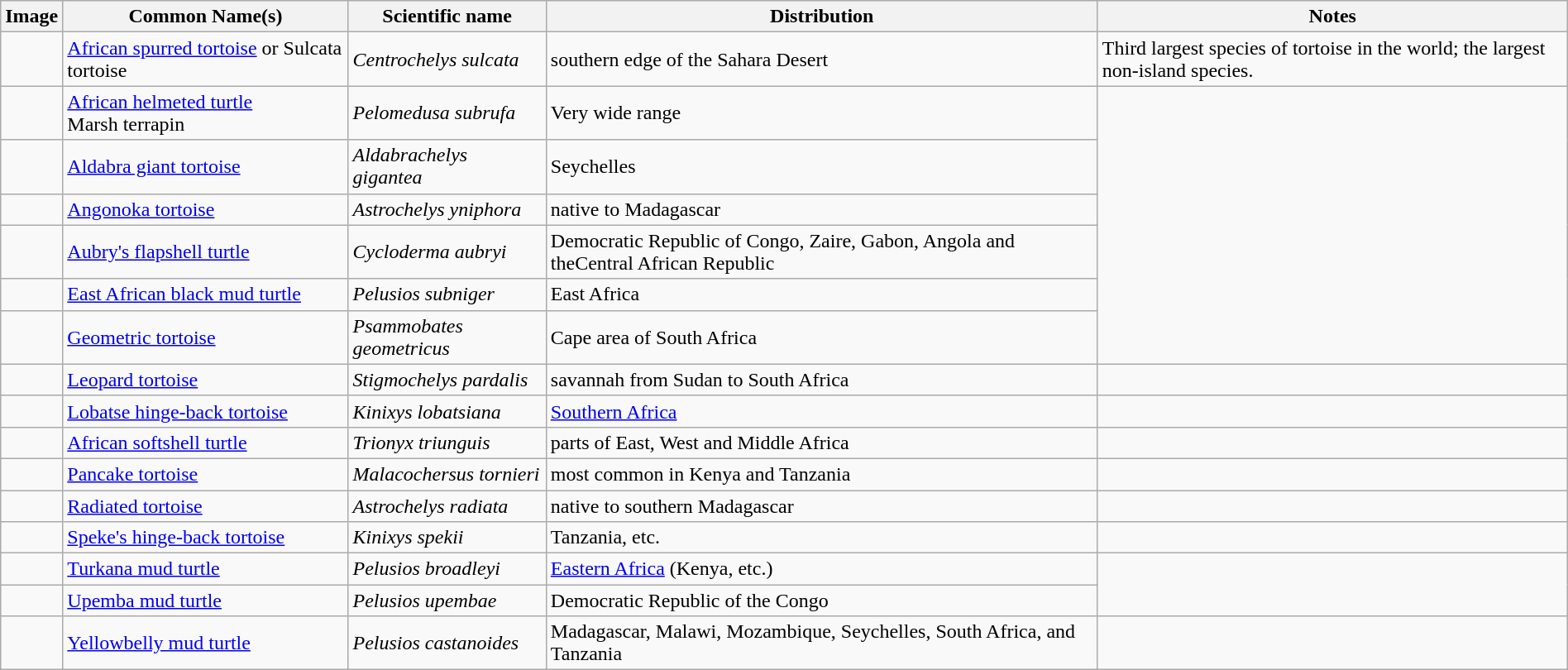<table class="wikitable sortable" width="100%">
<tr>
<th>Image</th>
<th>Common Name(s)</th>
<th>Scientific name</th>
<th>Distribution</th>
<th>Notes</th>
</tr>
<tr>
<td></td>
<td><a href='#'>African spurred tortoise</a> or Sulcata tortoise</td>
<td><em>Centrochelys sulcata</em></td>
<td>southern edge of the Sahara Desert</td>
<td>Third largest species of tortoise in the world; the largest non-island species.</td>
</tr>
<tr>
<td></td>
<td><a href='#'>African helmeted turtle</a> <br> Marsh terrapin</td>
<td><em>Pelomedusa subrufa</em></td>
<td>Very wide range</td>
</tr>
<tr>
<td></td>
<td><a href='#'>Aldabra giant tortoise</a></td>
<td><em>Aldabrachelys gigantea</em></td>
<td>Seychelles</td>
</tr>
<tr>
<td></td>
<td><a href='#'>Angonoka tortoise</a></td>
<td><em>Astrochelys yniphora</em></td>
<td>native to Madagascar</td>
</tr>
<tr>
<td></td>
<td><a href='#'>Aubry's flapshell turtle</a></td>
<td><em>Cycloderma aubryi</em></td>
<td>Democratic Republic of Congo, Zaire, Gabon, Angola and theCentral African Republic</td>
</tr>
<tr>
<td></td>
<td><a href='#'>East African black mud turtle</a></td>
<td><em>Pelusios subniger</em></td>
<td>East Africa</td>
</tr>
<tr>
<td></td>
<td><a href='#'>Geometric tortoise</a></td>
<td><em>Psammobates geometricus</em></td>
<td>Cape area of South Africa</td>
</tr>
<tr>
<td></td>
<td><a href='#'>Leopard tortoise</a></td>
<td><em>Stigmochelys pardalis</em></td>
<td>savannah from Sudan to South Africa</td>
<td></td>
</tr>
<tr>
<td></td>
<td><a href='#'>Lobatse hinge-back tortoise</a></td>
<td><em>Kinixys lobatsiana</em></td>
<td><a href='#'>Southern Africa</a></td>
<td></td>
</tr>
<tr>
<td></td>
<td><a href='#'>African softshell turtle</a></td>
<td><em>Trionyx triunguis</em></td>
<td>parts of East, West and Middle Africa</td>
</tr>
<tr>
<td></td>
<td><a href='#'>Pancake tortoise</a></td>
<td><em>Malacochersus tornieri</em></td>
<td>most common in Kenya and Tanzania</td>
<td></td>
</tr>
<tr>
<td></td>
<td><a href='#'>Radiated tortoise</a></td>
<td><em>Astrochelys radiata</em></td>
<td>native to southern Madagascar</td>
</tr>
<tr>
<td></td>
<td><a href='#'>Speke's hinge-back tortoise</a></td>
<td><em>Kinixys spekii</em></td>
<td>Tanzania, etc.</td>
<td></td>
</tr>
<tr>
<td></td>
<td><a href='#'>Turkana mud turtle</a></td>
<td><em>Pelusios broadleyi</em></td>
<td><a href='#'>Eastern Africa</a> (Kenya, etc.)</td>
</tr>
<tr>
<td></td>
<td><a href='#'>Upemba mud turtle</a></td>
<td><em>Pelusios upembae</em></td>
<td>Democratic Republic of the Congo</td>
</tr>
<tr>
<td></td>
<td><a href='#'>Yellowbelly mud turtle</a></td>
<td><em>Pelusios castanoides</em></td>
<td>Madagascar, Malawi, Mozambique, Seychelles, South Africa, and Tanzania</td>
<td></td>
</tr>
</table>
